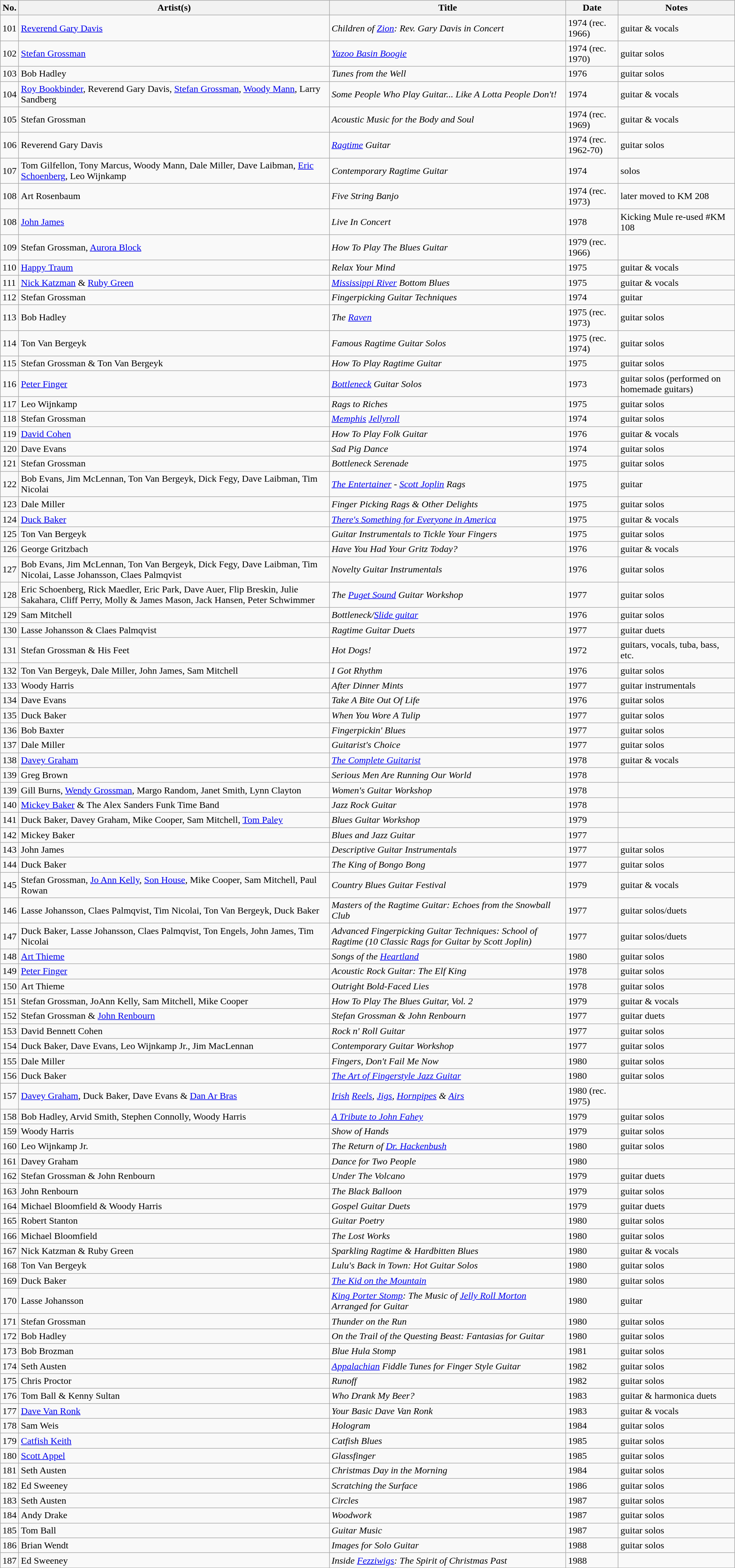<table class = "wikitable">
<tr>
<th>No.</th>
<th>Artist(s)</th>
<th>Title</th>
<th>Date</th>
<th>Notes</th>
</tr>
<tr>
<td>101</td>
<td><a href='#'>Reverend Gary Davis</a></td>
<td><em>Children of <a href='#'>Zion</a>: Rev. Gary Davis in Concert</em></td>
<td>1974 (rec. 1966)</td>
<td>guitar & vocals</td>
</tr>
<tr>
<td>102</td>
<td><a href='#'>Stefan Grossman</a></td>
<td><em><a href='#'>Yazoo Basin Boogie</a></em></td>
<td>1974 (rec. 1970)</td>
<td>guitar solos</td>
</tr>
<tr>
<td>103</td>
<td>Bob Hadley</td>
<td><em>Tunes from the Well</em></td>
<td>1976</td>
<td>guitar solos</td>
</tr>
<tr>
<td>104</td>
<td><a href='#'>Roy Bookbinder</a>, Reverend Gary Davis, <a href='#'>Stefan Grossman</a>, <a href='#'>Woody Mann</a>, Larry Sandberg</td>
<td><em>Some People Who Play Guitar... Like A Lotta People Don't!</em></td>
<td>1974</td>
<td>guitar & vocals</td>
</tr>
<tr>
<td>105</td>
<td>Stefan Grossman</td>
<td><em>Acoustic Music for the Body and Soul</em></td>
<td>1974 (rec. 1969)</td>
<td>guitar & vocals</td>
</tr>
<tr>
<td>106</td>
<td>Reverend Gary Davis</td>
<td><em><a href='#'>Ragtime</a> Guitar</em></td>
<td>1974 (rec. 1962-70)</td>
<td>guitar solos</td>
</tr>
<tr>
<td>107</td>
<td>Tom Gilfellon, Tony Marcus, Woody Mann, Dale Miller, Dave Laibman, <a href='#'>Eric Schoenberg</a>, Leo Wijnkamp</td>
<td><em>Contemporary Ragtime Guitar</em></td>
<td>1974</td>
<td>solos</td>
</tr>
<tr>
<td>108</td>
<td>Art Rosenbaum</td>
<td><em>Five String Banjo</em></td>
<td>1974 (rec. 1973)</td>
<td>later moved to KM 208</td>
</tr>
<tr>
<td>108</td>
<td><a href='#'>John James</a></td>
<td><em>Live In Concert</em></td>
<td>1978</td>
<td>Kicking Mule re-used #KM 108</td>
</tr>
<tr>
<td>109</td>
<td>Stefan Grossman, <a href='#'>Aurora Block</a></td>
<td><em>How To Play The Blues Guitar</em></td>
<td>1979 (rec. 1966)</td>
<td></td>
</tr>
<tr>
<td>110</td>
<td><a href='#'>Happy Traum</a></td>
<td><em>Relax Your Mind</em></td>
<td>1975</td>
<td>guitar & vocals</td>
</tr>
<tr>
<td>111</td>
<td><a href='#'>Nick Katzman</a> & <a href='#'>Ruby Green</a></td>
<td><em><a href='#'>Mississippi River</a> Bottom Blues</em></td>
<td>1975</td>
<td>guitar & vocals</td>
</tr>
<tr>
<td>112</td>
<td>Stefan Grossman</td>
<td><em>Fingerpicking Guitar Techniques</em></td>
<td>1974</td>
<td>guitar</td>
</tr>
<tr>
<td>113</td>
<td>Bob Hadley</td>
<td><em>The <a href='#'>Raven</a></em></td>
<td>1975 (rec. 1973)</td>
<td>guitar solos</td>
</tr>
<tr>
<td>114</td>
<td>Ton Van Bergeyk</td>
<td><em>Famous Ragtime Guitar Solos</em></td>
<td>1975 (rec. 1974)</td>
<td>guitar solos</td>
</tr>
<tr>
<td>115</td>
<td>Stefan Grossman & Ton Van Bergeyk</td>
<td><em>How To Play Ragtime Guitar</em></td>
<td>1975</td>
<td>guitar solos</td>
</tr>
<tr>
<td>116</td>
<td><a href='#'>Peter Finger</a></td>
<td><em><a href='#'>Bottleneck</a> Guitar Solos</em></td>
<td>1973</td>
<td>guitar solos (performed on homemade guitars)</td>
</tr>
<tr>
<td>117</td>
<td>Leo Wijnkamp</td>
<td><em>Rags to Riches</em></td>
<td>1975</td>
<td>guitar solos</td>
</tr>
<tr>
<td>118</td>
<td>Stefan Grossman</td>
<td><em><a href='#'>Memphis</a> <a href='#'>Jellyroll</a></em></td>
<td>1974</td>
<td>guitar solos</td>
</tr>
<tr>
<td>119</td>
<td><a href='#'>David Cohen</a></td>
<td><em>How To Play Folk Guitar</em></td>
<td>1976</td>
<td>guitar & vocals</td>
</tr>
<tr>
<td>120</td>
<td>Dave Evans</td>
<td><em>Sad Pig Dance</em></td>
<td>1974</td>
<td>guitar solos</td>
</tr>
<tr>
<td>121</td>
<td>Stefan Grossman</td>
<td><em>Bottleneck Serenade</em></td>
<td>1975</td>
<td>guitar solos</td>
</tr>
<tr>
<td>122</td>
<td>Bob Evans, Jim McLennan, Ton Van Bergeyk, Dick Fegy, Dave Laibman, Tim Nicolai</td>
<td><em><a href='#'>The Entertainer</a> - <a href='#'>Scott Joplin</a> Rags</em></td>
<td>1975</td>
<td>guitar</td>
</tr>
<tr>
<td>123</td>
<td>Dale Miller</td>
<td><em>Finger Picking Rags & Other Delights</em></td>
<td>1975</td>
<td>guitar solos</td>
</tr>
<tr>
<td>124</td>
<td><a href='#'>Duck Baker</a></td>
<td><em><a href='#'>There's Something for Everyone in America</a></em></td>
<td>1975</td>
<td>guitar & vocals</td>
</tr>
<tr>
<td>125</td>
<td>Ton Van Bergeyk</td>
<td><em>Guitar Instrumentals to Tickle Your Fingers</em></td>
<td>1975</td>
<td>guitar solos</td>
</tr>
<tr>
<td>126</td>
<td>George Gritzbach</td>
<td><em>Have You Had Your Gritz Today?</em></td>
<td>1976</td>
<td>guitar & vocals</td>
</tr>
<tr>
<td>127</td>
<td>Bob Evans, Jim McLennan, Ton Van Bergeyk, Dick Fegy, Dave Laibman, Tim Nicolai, Lasse Johansson, Claes Palmqvist</td>
<td><em>Novelty Guitar Instrumentals</em></td>
<td>1976</td>
<td>guitar solos</td>
</tr>
<tr>
<td>128</td>
<td>Eric Schoenberg, Rick Maedler, Eric Park, Dave Auer, Flip Breskin, Julie Sakahara, Cliff Perry, Molly & James Mason, Jack Hansen, Peter Schwimmer</td>
<td><em>The <a href='#'>Puget Sound</a> Guitar Workshop</em></td>
<td>1977</td>
<td>guitar solos</td>
</tr>
<tr>
<td>129</td>
<td>Sam Mitchell</td>
<td><em>Bottleneck/<a href='#'>Slide guitar</a></em></td>
<td>1976</td>
<td>guitar solos</td>
</tr>
<tr>
<td>130</td>
<td>Lasse Johansson & Claes Palmqvist</td>
<td><em>Ragtime Guitar Duets</em></td>
<td>1977</td>
<td>guitar duets</td>
</tr>
<tr>
<td>131</td>
<td>Stefan Grossman & His Feet</td>
<td><em>Hot Dogs!</em></td>
<td>1972</td>
<td>guitars, vocals, tuba, bass, etc.</td>
</tr>
<tr>
<td>132</td>
<td>Ton Van Bergeyk, Dale Miller, John James, Sam Mitchell</td>
<td><em>I Got Rhythm</em></td>
<td>1976</td>
<td>guitar solos</td>
</tr>
<tr>
<td>133</td>
<td>Woody Harris</td>
<td><em>After Dinner Mints</em></td>
<td>1977</td>
<td>guitar instrumentals</td>
</tr>
<tr>
<td>134</td>
<td>Dave Evans</td>
<td><em>Take A Bite Out Of Life</em></td>
<td>1976</td>
<td>guitar solos</td>
</tr>
<tr>
<td>135</td>
<td>Duck Baker</td>
<td><em>When You Wore A Tulip</em></td>
<td>1977</td>
<td>guitar solos</td>
</tr>
<tr>
<td>136</td>
<td>Bob Baxter</td>
<td><em>Fingerpickin' Blues</em></td>
<td>1977</td>
<td>guitar solos</td>
</tr>
<tr>
<td>137</td>
<td>Dale Miller</td>
<td><em>Guitarist's Choice</em></td>
<td>1977</td>
<td>guitar solos</td>
</tr>
<tr>
<td>138</td>
<td><a href='#'>Davey Graham</a></td>
<td><em><a href='#'>The Complete Guitarist</a></em></td>
<td>1978</td>
<td>guitar & vocals</td>
</tr>
<tr>
<td>139</td>
<td>Greg Brown</td>
<td><em>Serious Men Are Running Our World</em></td>
<td>1978</td>
<td></td>
</tr>
<tr>
<td>139</td>
<td>Gill Burns, <a href='#'>Wendy Grossman</a>, Margo Random, Janet Smith, Lynn Clayton</td>
<td><em>Women's Guitar Workshop</em></td>
<td>1978</td>
<td></td>
</tr>
<tr>
<td>140</td>
<td><a href='#'>Mickey Baker</a> & The Alex Sanders Funk Time Band</td>
<td><em>Jazz Rock Guitar</em></td>
<td>1978</td>
<td></td>
</tr>
<tr>
<td>141</td>
<td>Duck Baker, Davey Graham, Mike Cooper, Sam Mitchell, <a href='#'>Tom Paley</a></td>
<td><em>Blues Guitar Workshop</em></td>
<td>1979</td>
<td></td>
</tr>
<tr>
<td>142</td>
<td>Mickey Baker</td>
<td><em>Blues and Jazz Guitar</em></td>
<td>1977</td>
<td></td>
</tr>
<tr>
<td>143</td>
<td>John James</td>
<td><em>Descriptive Guitar Instrumentals</em></td>
<td>1977</td>
<td>guitar solos</td>
</tr>
<tr>
<td>144</td>
<td>Duck Baker</td>
<td><em>The King of Bongo Bong</em></td>
<td>1977</td>
<td>guitar solos</td>
</tr>
<tr>
<td>145</td>
<td>Stefan Grossman, <a href='#'>Jo Ann Kelly</a>, <a href='#'>Son House</a>, Mike Cooper, Sam Mitchell, Paul Rowan</td>
<td><em>Country Blues Guitar Festival</em></td>
<td>1979</td>
<td>guitar & vocals</td>
</tr>
<tr>
<td>146</td>
<td>Lasse Johansson, Claes Palmqvist, Tim Nicolai, Ton Van Bergeyk, Duck Baker</td>
<td><em>Masters of the Ragtime Guitar: Echoes from the Snowball Club</em></td>
<td>1977</td>
<td>guitar solos/duets</td>
</tr>
<tr>
<td>147</td>
<td>Duck Baker, Lasse Johansson, Claes Palmqvist, Ton Engels, John James, Tim Nicolai</td>
<td><em>Advanced Fingerpicking Guitar Techniques: School of Ragtime (10 Classic Rags for Guitar by Scott Joplin)</em></td>
<td>1977</td>
<td>guitar solos/duets</td>
</tr>
<tr>
<td>148</td>
<td><a href='#'>Art Thieme</a></td>
<td><em>Songs of the <a href='#'>Heartland</a></em></td>
<td>1980</td>
<td>guitar solos</td>
</tr>
<tr>
<td>149</td>
<td><a href='#'>Peter Finger</a></td>
<td><em>Acoustic Rock Guitar: The Elf King</em></td>
<td>1978</td>
<td>guitar solos</td>
</tr>
<tr>
<td>150</td>
<td>Art Thieme</td>
<td><em>Outright Bold-Faced Lies</em></td>
<td>1978</td>
<td>guitar solos</td>
</tr>
<tr>
<td>151</td>
<td>Stefan Grossman, JoAnn Kelly, Sam Mitchell, Mike Cooper</td>
<td><em>How To Play The Blues Guitar, Vol. 2</em></td>
<td>1979</td>
<td>guitar & vocals</td>
</tr>
<tr>
<td>152</td>
<td>Stefan Grossman & <a href='#'>John Renbourn</a></td>
<td><em>Stefan Grossman & John Renbourn</em></td>
<td>1977</td>
<td>guitar duets</td>
</tr>
<tr>
<td>153</td>
<td>David Bennett Cohen</td>
<td><em>Rock n' Roll Guitar</em></td>
<td>1977</td>
<td>guitar solos</td>
</tr>
<tr>
<td>154</td>
<td>Duck Baker, Dave Evans, Leo Wijnkamp Jr., Jim MacLennan</td>
<td><em>Contemporary Guitar Workshop</em></td>
<td>1977</td>
<td>guitar solos</td>
</tr>
<tr>
<td>155</td>
<td>Dale Miller</td>
<td><em>Fingers, Don't Fail Me Now</em></td>
<td>1980</td>
<td>guitar solos</td>
</tr>
<tr>
<td>156</td>
<td>Duck Baker</td>
<td><em><a href='#'>The Art of Fingerstyle Jazz Guitar</a></em></td>
<td>1980</td>
<td>guitar solos</td>
</tr>
<tr>
<td>157</td>
<td><a href='#'>Davey Graham</a>, Duck Baker, Dave Evans & <a href='#'>Dan Ar Bras</a></td>
<td><em><a href='#'>Irish</a> <a href='#'>Reels</a>, <a href='#'>Jigs</a>, <a href='#'>Hornpipes</a> & <a href='#'>Airs</a></em></td>
<td>1980 (rec. 1975)</td>
<td></td>
</tr>
<tr>
<td>158</td>
<td>Bob Hadley, Arvid Smith, Stephen Connolly, Woody Harris</td>
<td><em><a href='#'>A Tribute to John Fahey</a></em></td>
<td>1979</td>
<td>guitar solos</td>
</tr>
<tr>
<td>159</td>
<td>Woody Harris</td>
<td><em>Show of Hands</em></td>
<td>1979</td>
<td>guitar solos</td>
</tr>
<tr>
<td>160</td>
<td>Leo Wijnkamp Jr.</td>
<td><em>The Return of <a href='#'>Dr. Hackenbush</a></em></td>
<td>1980</td>
<td>guitar solos</td>
</tr>
<tr>
<td>161</td>
<td>Davey Graham</td>
<td><em>Dance for Two People</em></td>
<td>1980</td>
<td></td>
</tr>
<tr>
<td>162</td>
<td>Stefan Grossman & John Renbourn</td>
<td><em>Under The Volcano</em></td>
<td>1979</td>
<td>guitar duets</td>
</tr>
<tr>
<td>163</td>
<td>John Renbourn</td>
<td><em>The Black Balloon</em></td>
<td>1979</td>
<td>guitar solos</td>
</tr>
<tr>
<td>164</td>
<td>Michael Bloomfield & Woody Harris</td>
<td><em>Gospel Guitar Duets</em></td>
<td>1979</td>
<td>guitar duets</td>
</tr>
<tr>
<td>165</td>
<td>Robert Stanton</td>
<td><em>Guitar Poetry</em></td>
<td>1980</td>
<td>guitar solos</td>
</tr>
<tr>
<td>166</td>
<td>Michael Bloomfield</td>
<td><em>The Lost Works</em></td>
<td>1980</td>
<td>guitar solos</td>
</tr>
<tr>
<td>167</td>
<td>Nick Katzman & Ruby Green</td>
<td><em>Sparkling Ragtime & Hardbitten Blues</em></td>
<td>1980</td>
<td>guitar & vocals</td>
</tr>
<tr>
<td>168</td>
<td>Ton Van Bergeyk</td>
<td><em>Lulu's Back in Town: Hot Guitar Solos</em></td>
<td>1980</td>
<td>guitar solos</td>
</tr>
<tr>
<td>169</td>
<td>Duck Baker</td>
<td><em><a href='#'>The Kid on the Mountain</a></em></td>
<td>1980</td>
<td>guitar solos</td>
</tr>
<tr>
<td>170</td>
<td>Lasse Johansson</td>
<td><em><a href='#'>King Porter Stomp</a>: The Music of <a href='#'>Jelly Roll Morton</a> Arranged for Guitar</em></td>
<td>1980</td>
<td>guitar</td>
</tr>
<tr>
<td>171</td>
<td>Stefan Grossman</td>
<td><em>Thunder on the Run</em></td>
<td>1980</td>
<td>guitar solos</td>
</tr>
<tr>
<td>172</td>
<td>Bob Hadley</td>
<td><em>On the Trail of the Questing Beast: Fantasias for Guitar</em></td>
<td>1980</td>
<td>guitar solos</td>
</tr>
<tr>
<td>173</td>
<td>Bob Brozman</td>
<td><em>Blue Hula Stomp</em></td>
<td>1981</td>
<td>guitar solos</td>
</tr>
<tr>
<td>174</td>
<td>Seth Austen</td>
<td><em><a href='#'>Appalachian</a> Fiddle Tunes for Finger Style Guitar</em></td>
<td>1982</td>
<td>guitar solos</td>
</tr>
<tr>
<td>175</td>
<td>Chris Proctor</td>
<td><em>Runoff</em></td>
<td>1982</td>
<td>guitar solos</td>
</tr>
<tr>
<td>176</td>
<td>Tom Ball & Kenny Sultan</td>
<td><em>Who Drank My Beer?</em></td>
<td>1983</td>
<td>guitar & harmonica duets</td>
</tr>
<tr>
<td>177</td>
<td><a href='#'>Dave Van Ronk</a></td>
<td><em>Your Basic Dave Van Ronk</em></td>
<td>1983</td>
<td>guitar & vocals</td>
</tr>
<tr>
<td>178</td>
<td>Sam Weis</td>
<td><em>Hologram</em></td>
<td>1984</td>
<td>guitar solos</td>
</tr>
<tr>
<td>179</td>
<td><a href='#'>Catfish Keith</a></td>
<td><em>Catfish Blues</em></td>
<td>1985</td>
<td>guitar solos</td>
</tr>
<tr>
<td>180</td>
<td><a href='#'>Scott Appel</a></td>
<td><em>Glassfinger</em></td>
<td>1985</td>
<td>guitar solos</td>
</tr>
<tr>
<td>181</td>
<td>Seth Austen</td>
<td><em>Christmas Day in the Morning</em></td>
<td>1984</td>
<td>guitar solos</td>
</tr>
<tr>
<td>182</td>
<td>Ed Sweeney</td>
<td><em>Scratching the Surface</em></td>
<td>1986</td>
<td>guitar solos</td>
</tr>
<tr>
<td>183</td>
<td>Seth Austen</td>
<td><em>Circles</em></td>
<td>1987</td>
<td>guitar solos</td>
</tr>
<tr>
<td>184</td>
<td>Andy Drake</td>
<td><em>Woodwork</em></td>
<td>1987</td>
<td>guitar solos</td>
</tr>
<tr>
<td>185</td>
<td>Tom Ball</td>
<td><em>Guitar Music</em></td>
<td>1987</td>
<td>guitar solos</td>
</tr>
<tr>
<td>186</td>
<td>Brian Wendt</td>
<td><em>Images for Solo Guitar</em></td>
<td>1988</td>
<td>guitar solos</td>
</tr>
<tr>
<td>187</td>
<td>Ed Sweeney</td>
<td><em>Inside <a href='#'>Fezziwigs</a>: The Spirit of Christmas Past</em></td>
<td>1988</td>
<td></td>
</tr>
</table>
